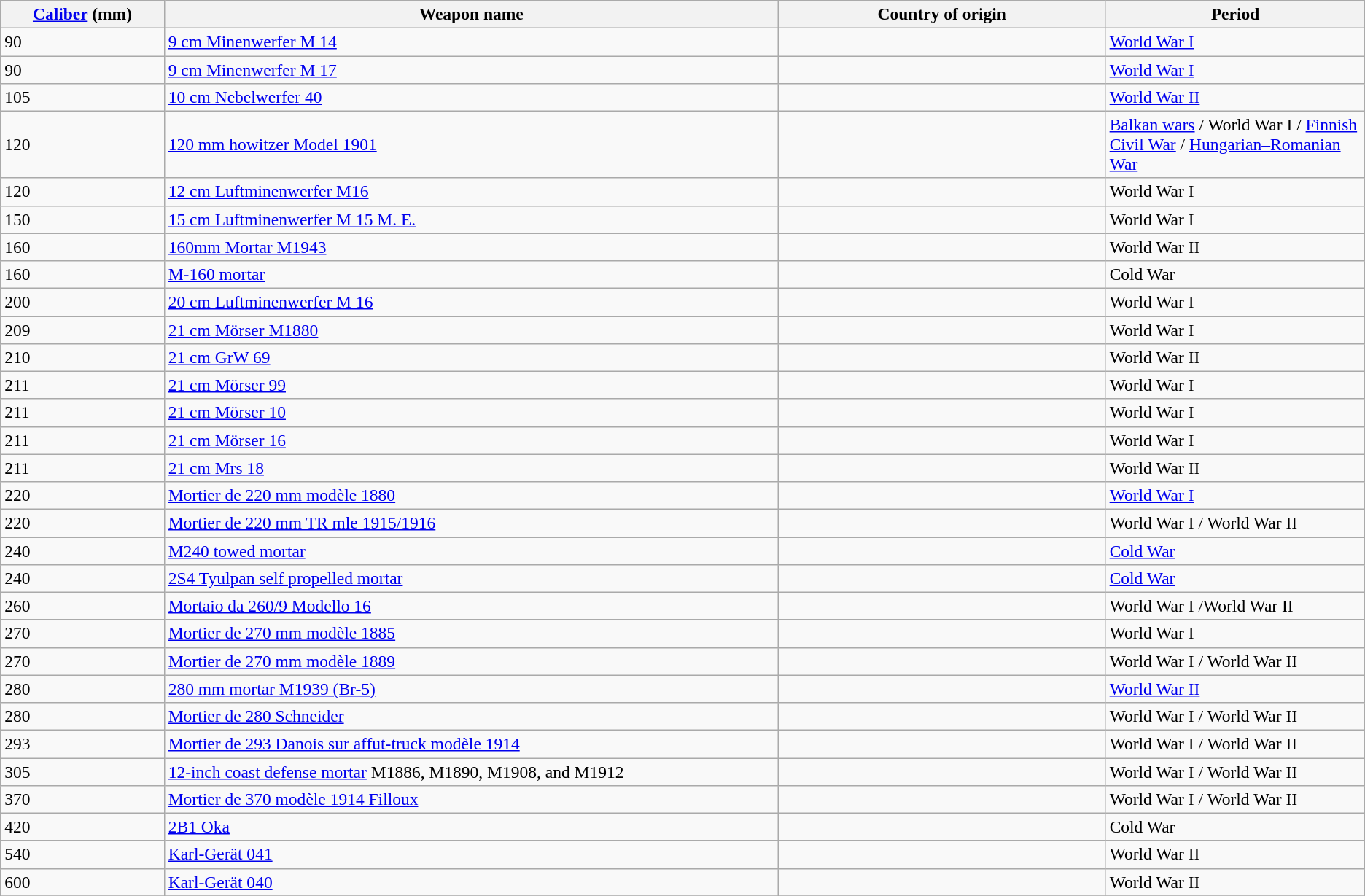<table class="wikitable sortable" style="font-size:98%;">
<tr>
<th width=12%><a href='#'>Caliber</a> (mm)</th>
<th width=45%>Weapon name</th>
<th width=24%>Country of origin</th>
<th width=19%>Period</th>
</tr>
<tr>
<td>90</td>
<td><a href='#'>9 cm Minenwerfer M 14</a></td>
<td></td>
<td><a href='#'>World War I</a></td>
</tr>
<tr>
<td>90</td>
<td><a href='#'>9 cm Minenwerfer M 17</a></td>
<td></td>
<td><a href='#'>World War I</a></td>
</tr>
<tr>
<td>105</td>
<td><a href='#'>10 cm Nebelwerfer 40</a></td>
<td></td>
<td><a href='#'>World War II</a></td>
</tr>
<tr>
<td>120</td>
<td><a href='#'>120 mm howitzer Model 1901</a></td>
<td></td>
<td><a href='#'>Balkan wars</a> / World War I / <a href='#'>Finnish Civil War</a> / <a href='#'>Hungarian–Romanian War</a></td>
</tr>
<tr>
<td>120</td>
<td><a href='#'>12 cm Luftminenwerfer M16</a></td>
<td></td>
<td>World War I</td>
</tr>
<tr>
<td>150</td>
<td><a href='#'>15 cm Luftminenwerfer M 15 M. E.</a></td>
<td></td>
<td>World War I</td>
</tr>
<tr>
<td>160</td>
<td><a href='#'>160mm Mortar M1943</a></td>
<td></td>
<td>World War II</td>
</tr>
<tr>
<td>160</td>
<td><a href='#'>M-160 mortar</a></td>
<td></td>
<td>Cold War</td>
</tr>
<tr>
<td>200</td>
<td><a href='#'>20 cm Luftminenwerfer M 16</a></td>
<td></td>
<td>World War I</td>
</tr>
<tr>
<td>209</td>
<td><a href='#'>21 cm Mörser M1880</a></td>
<td></td>
<td>World War I</td>
</tr>
<tr>
<td>210</td>
<td><a href='#'>21 cm GrW 69</a></td>
<td></td>
<td>World War II</td>
</tr>
<tr>
<td>211</td>
<td><a href='#'>21 cm Mörser 99</a></td>
<td></td>
<td>World War I</td>
</tr>
<tr>
<td>211</td>
<td><a href='#'>21 cm Mörser 10</a></td>
<td></td>
<td>World War I</td>
</tr>
<tr>
<td>211</td>
<td><a href='#'>21 cm Mörser 16</a></td>
<td></td>
<td>World War I</td>
</tr>
<tr>
<td>211</td>
<td><a href='#'>21 cm Mrs 18</a></td>
<td></td>
<td>World War II</td>
</tr>
<tr>
<td>220</td>
<td><a href='#'>Mortier de 220 mm modèle 1880</a></td>
<td></td>
<td><a href='#'>World War I</a></td>
</tr>
<tr>
<td>220</td>
<td><a href='#'>Mortier de 220 mm TR mle 1915/1916</a></td>
<td></td>
<td>World War I / World War II</td>
</tr>
<tr>
<td>240</td>
<td><a href='#'>M240 towed mortar</a></td>
<td></td>
<td><a href='#'>Cold War</a></td>
</tr>
<tr>
<td>240</td>
<td><a href='#'>2S4 Tyulpan self propelled mortar</a></td>
<td></td>
<td><a href='#'>Cold War</a></td>
</tr>
<tr>
<td>260</td>
<td><a href='#'>Mortaio da 260/9 Modello 16</a></td>
<td></td>
<td>World War I /World War II</td>
</tr>
<tr>
<td>270</td>
<td><a href='#'>Mortier de 270 mm modèle 1885</a></td>
<td></td>
<td>World War I</td>
</tr>
<tr>
<td>270</td>
<td><a href='#'>Mortier de 270 mm modèle 1889</a></td>
<td></td>
<td>World War I / World War II</td>
</tr>
<tr>
<td>280</td>
<td><a href='#'>280 mm mortar M1939 (Br-5)</a></td>
<td></td>
<td><a href='#'>World War II</a></td>
</tr>
<tr>
<td>280</td>
<td><a href='#'>Mortier de 280 Schneider</a></td>
<td></td>
<td>World War I / World War II</td>
</tr>
<tr>
<td>293</td>
<td><a href='#'>Mortier de 293 Danois sur affut-truck modèle 1914</a></td>
<td></td>
<td>World War I / World War II</td>
</tr>
<tr>
<td>305</td>
<td><a href='#'>12-inch coast defense mortar</a> M1886, M1890, M1908, and M1912</td>
<td></td>
<td>World War I / World War II</td>
</tr>
<tr>
<td>370</td>
<td><a href='#'>Mortier de 370 modèle 1914 Filloux</a></td>
<td></td>
<td>World War I / World War II</td>
</tr>
<tr>
<td>420</td>
<td><a href='#'>2B1 Oka</a></td>
<td></td>
<td>Cold War</td>
</tr>
<tr>
<td>540</td>
<td><a href='#'>Karl-Gerät 041</a></td>
<td></td>
<td>World War II</td>
</tr>
<tr>
<td>600</td>
<td><a href='#'>Karl-Gerät 040</a></td>
<td></td>
<td>World War II</td>
</tr>
<tr>
</tr>
</table>
